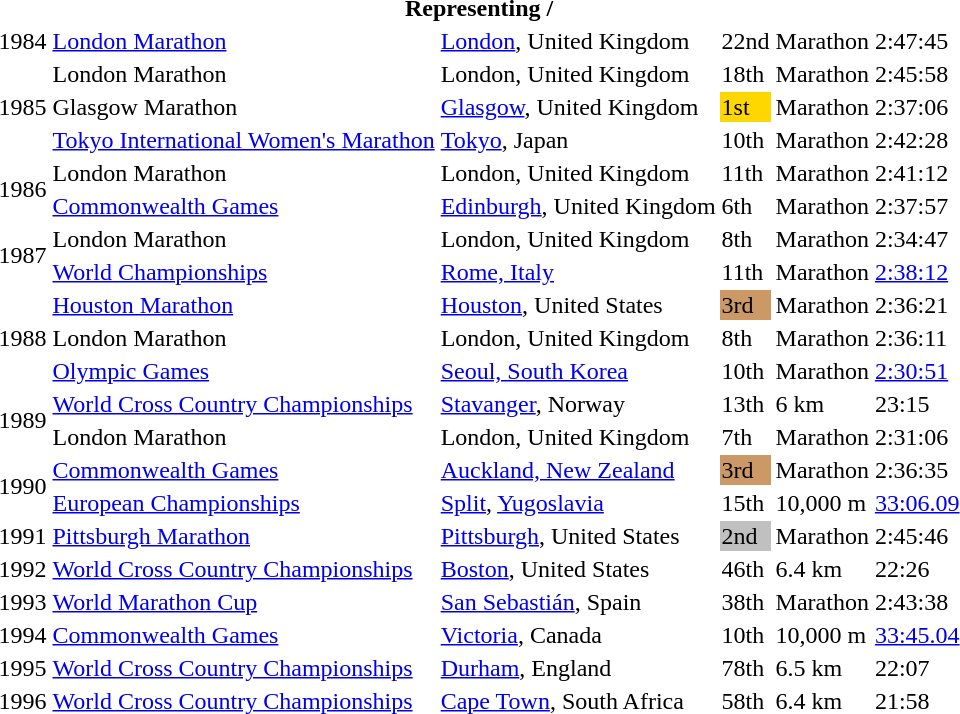<table>
<tr>
<th colspan="6">Representing  / </th>
</tr>
<tr>
<td>1984</td>
<td><a href='#'>London Marathon</a></td>
<td><a href='#'>London</a>, United Kingdom</td>
<td>22nd</td>
<td>Marathon</td>
<td>2:47:45</td>
</tr>
<tr>
<td rowspan=3>1985</td>
<td>London Marathon</td>
<td>London, United Kingdom</td>
<td>18th</td>
<td>Marathon</td>
<td>2:45:58</td>
</tr>
<tr>
<td>Glasgow Marathon</td>
<td><a href='#'>Glasgow</a>, United Kingdom</td>
<td bgcolor=gold>1st</td>
<td>Marathon</td>
<td>2:37:06</td>
</tr>
<tr>
<td><a href='#'>Tokyo International Women's Marathon</a></td>
<td><a href='#'>Tokyo</a>, Japan</td>
<td>10th</td>
<td>Marathon</td>
<td>2:42:28</td>
</tr>
<tr>
<td rowspan=2>1986</td>
<td>London Marathon</td>
<td>London, United Kingdom</td>
<td>11th</td>
<td>Marathon</td>
<td>2:41:12</td>
</tr>
<tr>
<td><a href='#'>Commonwealth Games</a></td>
<td><a href='#'>Edinburgh</a>, United Kingdom</td>
<td>6th</td>
<td>Marathon</td>
<td>2:37:57</td>
</tr>
<tr>
<td rowspan=2>1987</td>
<td>London Marathon</td>
<td>London, United Kingdom</td>
<td>8th</td>
<td>Marathon</td>
<td>2:34:47</td>
</tr>
<tr>
<td><a href='#'>World Championships</a></td>
<td><a href='#'>Rome, Italy</a></td>
<td>11th</td>
<td>Marathon</td>
<td><a href='#'>2:38:12</a></td>
</tr>
<tr>
<td rowspan=3>1988</td>
<td><a href='#'>Houston Marathon</a></td>
<td><a href='#'>Houston</a>, United States</td>
<td bgcolor=cc9966>3rd</td>
<td>Marathon</td>
<td>2:36:21</td>
</tr>
<tr>
<td>London Marathon</td>
<td>London, United Kingdom</td>
<td>8th</td>
<td>Marathon</td>
<td>2:36:11</td>
</tr>
<tr>
<td><a href='#'>Olympic Games</a></td>
<td><a href='#'>Seoul, South Korea</a></td>
<td>10th</td>
<td>Marathon</td>
<td><a href='#'>2:30:51</a></td>
</tr>
<tr>
<td rowspan=2>1989</td>
<td><a href='#'>World Cross Country Championships</a></td>
<td><a href='#'>Stavanger</a>, Norway</td>
<td>13th</td>
<td>6 km</td>
<td>23:15</td>
</tr>
<tr>
<td>London Marathon</td>
<td>London, United Kingdom</td>
<td>7th</td>
<td>Marathon</td>
<td>2:31:06</td>
</tr>
<tr>
<td rowspan=2>1990</td>
<td><a href='#'>Commonwealth Games</a></td>
<td><a href='#'>Auckland, New Zealand</a></td>
<td bgcolor="cc9966">3rd</td>
<td>Marathon</td>
<td>2:36:35</td>
</tr>
<tr>
<td><a href='#'>European Championships</a></td>
<td><a href='#'>Split</a>, <a href='#'>Yugoslavia</a></td>
<td>15th</td>
<td>10,000 m</td>
<td><a href='#'>33:06.09</a></td>
</tr>
<tr>
<td>1991</td>
<td><a href='#'>Pittsburgh Marathon</a></td>
<td><a href='#'>Pittsburgh</a>, United States</td>
<td bgcolor=silver>2nd</td>
<td>Marathon</td>
<td>2:45:46</td>
</tr>
<tr>
<td>1992</td>
<td><a href='#'>World Cross Country Championships</a></td>
<td><a href='#'>Boston</a>, United States</td>
<td>46th</td>
<td>6.4 km</td>
<td>22:26</td>
</tr>
<tr>
<td>1993</td>
<td><a href='#'>World Marathon Cup</a></td>
<td><a href='#'>San Sebastián</a>, Spain</td>
<td>38th</td>
<td>Marathon</td>
<td>2:43:38</td>
</tr>
<tr>
<td>1994</td>
<td><a href='#'>Commonwealth Games</a></td>
<td><a href='#'>Victoria</a>, Canada</td>
<td>10th</td>
<td>10,000 m</td>
<td><a href='#'>33:45.04</a></td>
</tr>
<tr>
<td>1995</td>
<td><a href='#'>World Cross Country Championships</a></td>
<td><a href='#'>Durham</a>, England</td>
<td>78th</td>
<td>6.5 km</td>
<td>22:07</td>
</tr>
<tr>
<td>1996</td>
<td><a href='#'>World Cross Country Championships</a></td>
<td><a href='#'>Cape Town</a>, South Africa</td>
<td>58th</td>
<td>6.4 km</td>
<td>21:58</td>
</tr>
</table>
